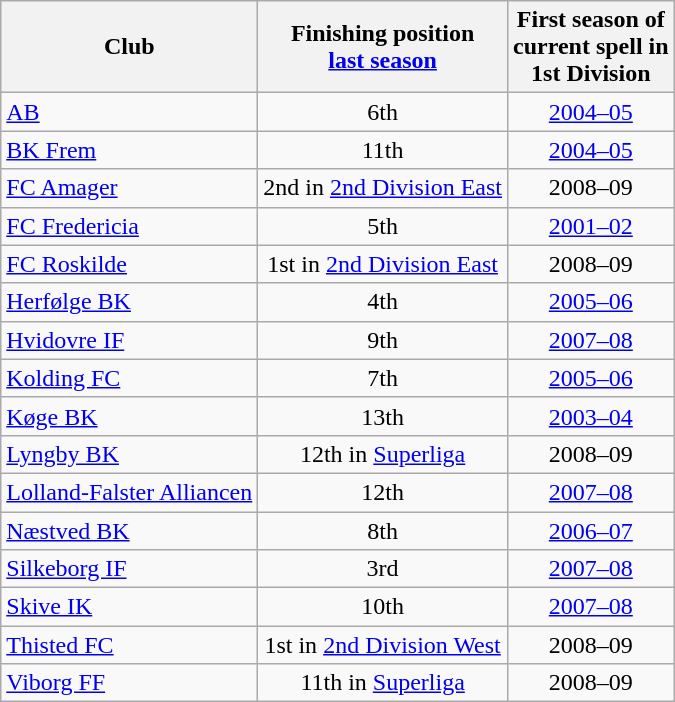<table class="wikitable" style="text-align:center;">
<tr>
<th>Club<br></th>
<th>Finishing position<br><a href='#'>last season</a></th>
<th>First season of<br>current spell in<br>1st Division</th>
</tr>
<tr>
<td style="text-align:left;"><a href='#'>AB</a></td>
<td>6th</td>
<td><a href='#'>2004–05</a></td>
</tr>
<tr>
<td style="text-align:left;"><a href='#'>BK Frem</a></td>
<td>11th</td>
<td><a href='#'>2004–05</a></td>
</tr>
<tr>
<td style="text-align:left;"><a href='#'>FC Amager</a></td>
<td>2nd in <a href='#'>2nd Division East</a></td>
<td>2008–09</td>
</tr>
<tr>
<td style="text-align:left;"><a href='#'>FC Fredericia</a></td>
<td>5th</td>
<td><a href='#'>2001–02</a></td>
</tr>
<tr>
<td style="text-align:left;"><a href='#'>FC Roskilde</a></td>
<td>1st in <a href='#'>2nd Division East</a></td>
<td>2008–09</td>
</tr>
<tr>
<td style="text-align:left;"><a href='#'>Herfølge BK</a></td>
<td>4th</td>
<td><a href='#'>2005–06</a></td>
</tr>
<tr>
<td style="text-align:left;"><a href='#'>Hvidovre IF</a></td>
<td>9th</td>
<td><a href='#'>2007–08</a></td>
</tr>
<tr>
<td style="text-align:left;"><a href='#'>Kolding FC</a></td>
<td>7th</td>
<td><a href='#'>2005–06</a></td>
</tr>
<tr>
<td style="text-align:left;"><a href='#'>Køge BK</a></td>
<td>13th</td>
<td><a href='#'>2003–04</a></td>
</tr>
<tr>
<td style="text-align:left;"><a href='#'>Lyngby BK</a></td>
<td>12th in <a href='#'>Superliga</a></td>
<td>2008–09</td>
</tr>
<tr>
<td style="text-align:left;"><a href='#'>Lolland-Falster Alliancen</a></td>
<td>12th</td>
<td><a href='#'>2007–08</a></td>
</tr>
<tr>
<td style="text-align:left;"><a href='#'>Næstved BK</a></td>
<td>8th</td>
<td><a href='#'>2006–07</a></td>
</tr>
<tr>
<td style="text-align:left;"><a href='#'>Silkeborg IF</a></td>
<td>3rd</td>
<td><a href='#'>2007–08</a></td>
</tr>
<tr>
<td style="text-align:left;"><a href='#'>Skive IK</a></td>
<td>10th</td>
<td><a href='#'>2007–08</a></td>
</tr>
<tr>
<td style="text-align:left;"><a href='#'>Thisted FC</a></td>
<td>1st in <a href='#'>2nd Division West</a></td>
<td>2008–09</td>
</tr>
<tr>
<td style="text-align:left;"><a href='#'>Viborg FF</a></td>
<td>11th in <a href='#'>Superliga</a></td>
<td>2008–09</td>
</tr>
</table>
